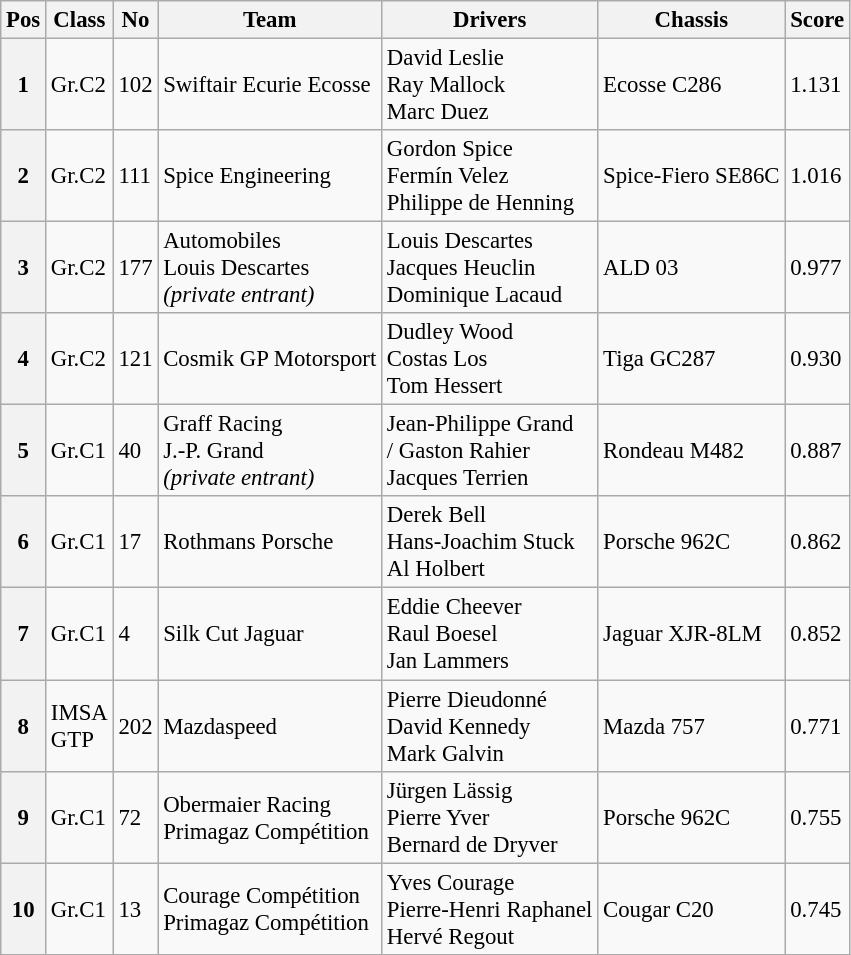<table class="wikitable" style="font-size: 95%;">
<tr>
<th>Pos</th>
<th>Class</th>
<th>No</th>
<th>Team</th>
<th>Drivers</th>
<th>Chassis</th>
<th>Score</th>
</tr>
<tr>
<th>1</th>
<td>Gr.C2</td>
<td>102</td>
<td> Swiftair Ecurie Ecosse</td>
<td> David Leslie<br> Ray Mallock<br> Marc Duez</td>
<td>Ecosse C286</td>
<td>1.131</td>
</tr>
<tr>
<th>2</th>
<td>Gr.C2</td>
<td>111</td>
<td> Spice Engineering</td>
<td> Gordon Spice<br> Fermín Velez<br> Philippe de Henning</td>
<td>Spice-Fiero SE86C</td>
<td>1.016</td>
</tr>
<tr>
<th>3</th>
<td>Gr.C2</td>
<td>177</td>
<td> Automobiles <br>Louis Descartes<br><em>(private entrant)</em></td>
<td> Louis Descartes<br> Jacques Heuclin<br> Dominique Lacaud</td>
<td>ALD 03</td>
<td>0.977</td>
</tr>
<tr>
<th>4</th>
<td>Gr.C2</td>
<td>121</td>
<td> Cosmik GP Motorsport</td>
<td> Dudley Wood<br> Costas Los<br> Tom Hessert</td>
<td>Tiga GC287</td>
<td>0.930</td>
</tr>
<tr>
<th>5</th>
<td>Gr.C1</td>
<td>40</td>
<td> Graff Racing<br> J.-P. Grand<br><em>(private entrant)</em></td>
<td> Jean-Philippe Grand<br>/ Gaston Rahier<br> Jacques Terrien</td>
<td>Rondeau M482</td>
<td>0.887</td>
</tr>
<tr>
<th>6</th>
<td>Gr.C1</td>
<td>17</td>
<td> Rothmans Porsche</td>
<td> Derek Bell<br> Hans-Joachim Stuck<br> Al Holbert</td>
<td>Porsche 962C</td>
<td>0.862</td>
</tr>
<tr>
<th>7</th>
<td>Gr.C1</td>
<td>4</td>
<td> Silk Cut Jaguar</td>
<td> Eddie Cheever<br> Raul Boesel<br> Jan Lammers</td>
<td>Jaguar XJR-8LM</td>
<td>0.852</td>
</tr>
<tr>
<th>8</th>
<td>IMSA<br>GTP</td>
<td>202</td>
<td> Mazdaspeed</td>
<td> Pierre Dieudonné<br> David Kennedy<br> Mark Galvin</td>
<td>Mazda 757</td>
<td>0.771</td>
</tr>
<tr>
<th>9</th>
<td>Gr.C1</td>
<td>72</td>
<td> Obermaier Racing<br> Primagaz Compétition</td>
<td> Jürgen Lässig<br> Pierre Yver<br> Bernard de Dryver</td>
<td>Porsche 962C</td>
<td>0.755</td>
</tr>
<tr>
<th>10</th>
<td>Gr.C1</td>
<td>13</td>
<td> Courage Compétition<br> Primagaz Compétition</td>
<td> Yves Courage<br>  Pierre-Henri Raphanel<br> Hervé Regout</td>
<td>Cougar C20</td>
<td>0.745</td>
</tr>
</table>
